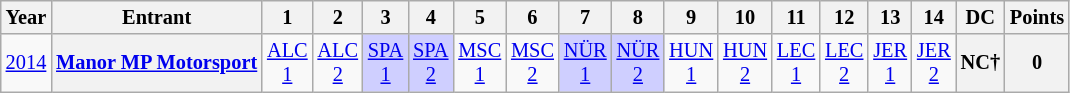<table class="wikitable" style="text-align:center; font-size:85%">
<tr>
<th>Year</th>
<th>Entrant</th>
<th>1</th>
<th>2</th>
<th>3</th>
<th>4</th>
<th>5</th>
<th>6</th>
<th>7</th>
<th>8</th>
<th>9</th>
<th>10</th>
<th>11</th>
<th>12</th>
<th>13</th>
<th>14</th>
<th>DC</th>
<th>Points</th>
</tr>
<tr>
<td><a href='#'>2014</a></td>
<th nowrap><a href='#'>Manor MP Motorsport</a></th>
<td style="background:#;"><a href='#'>ALC<br>1</a><br></td>
<td style="background:#;"><a href='#'>ALC<br>2</a><br></td>
<td style="background:#cfcfff;"><a href='#'>SPA<br>1</a><br></td>
<td style="background:#cfcfff;"><a href='#'>SPA<br>2</a><br></td>
<td style="background:#;"><a href='#'>MSC<br>1</a><br></td>
<td style="background:#;"><a href='#'>MSC<br>2</a><br></td>
<td style="background:#cfcfff;"><a href='#'>NÜR<br>1</a><br></td>
<td style="background:#cfcfff;"><a href='#'>NÜR<br>2</a><br></td>
<td style="background:#;"><a href='#'>HUN<br>1</a><br></td>
<td style="background:#;"><a href='#'>HUN<br>2</a><br></td>
<td style="background:#;"><a href='#'>LEC<br>1</a><br></td>
<td style="background:#;"><a href='#'>LEC<br>2</a><br></td>
<td style="background:#;"><a href='#'>JER<br>1</a><br></td>
<td style="background:#;"><a href='#'>JER<br>2</a><br></td>
<th>NC†</th>
<th>0</th>
</tr>
</table>
